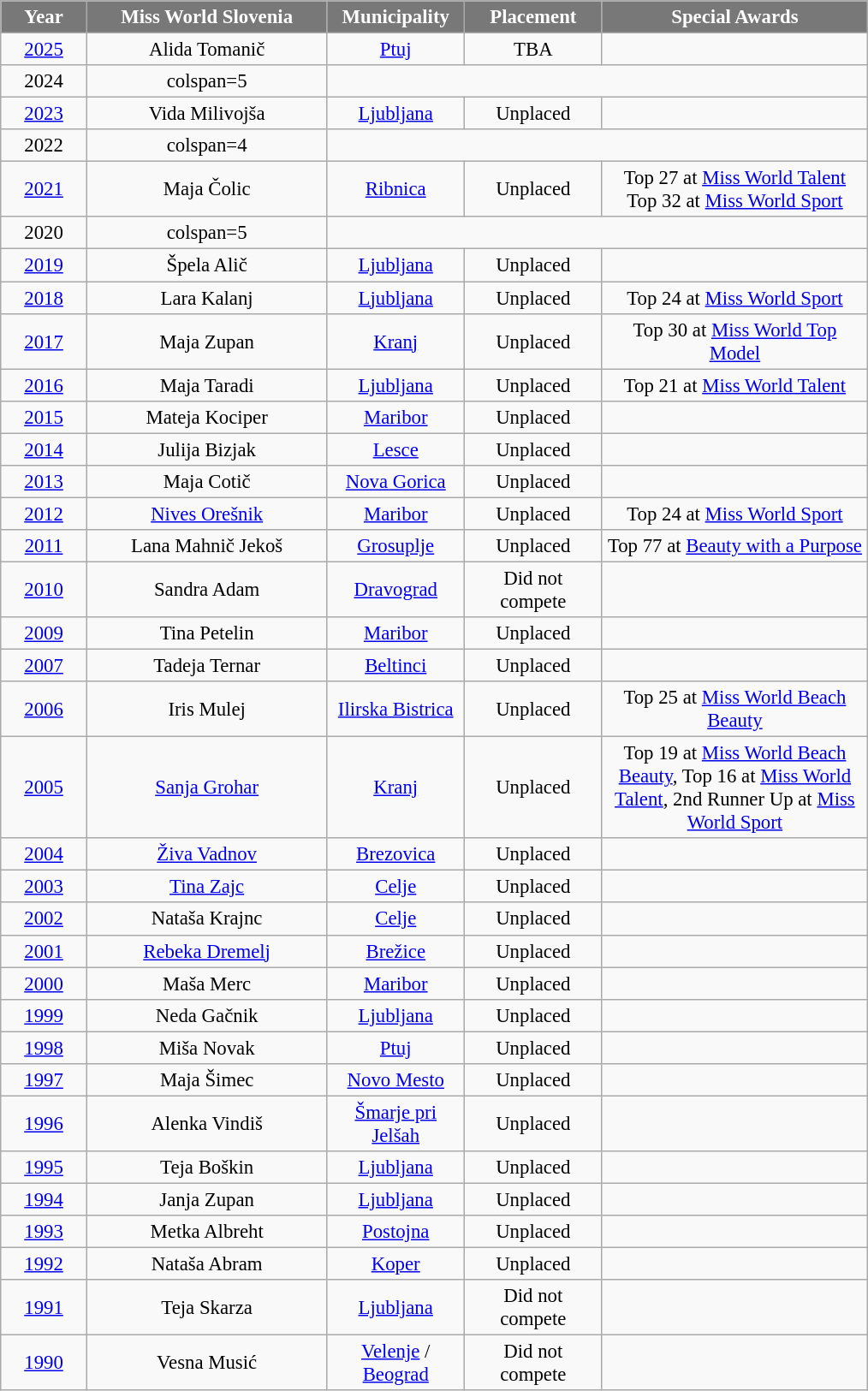<table class="wikitable sortable" style="font-size: 95%; text-align:center">
<tr>
<th width="60" style="background-color:#787878;color:#FFFFFF;">Year</th>
<th width="180" style="background-color:#787878;color:#FFFFFF;">Miss World Slovenia</th>
<th width="100" style="background-color:#787878;color:#FFFFFF;">Municipality</th>
<th width="100" style="background-color:#787878;color:#FFFFFF;">Placement</th>
<th width="200" style="background-color:#787878;color:#FFFFFF;">Special Awards</th>
</tr>
<tr>
<td><a href='#'>2025</a></td>
<td>Alida Tomanič</td>
<td><a href='#'>Ptuj</a></td>
<td>TBA</td>
<td></td>
</tr>
<tr>
<td>2024</td>
<td>colspan=5 </td>
</tr>
<tr>
<td><a href='#'>2023</a></td>
<td>Vida Milivojša</td>
<td><a href='#'>Ljubljana</a></td>
<td>Unplaced</td>
<td></td>
</tr>
<tr>
<td>2022</td>
<td>colspan=4 </td>
</tr>
<tr>
<td><a href='#'>2021</a></td>
<td>Maja Čolic</td>
<td><a href='#'>Ribnica</a></td>
<td>Unplaced</td>
<td>Top 27 at <a href='#'>Miss World Talent</a><br> Top 32 at <a href='#'>Miss World Sport</a></td>
</tr>
<tr>
<td>2020</td>
<td>colspan=5 </td>
</tr>
<tr>
<td><a href='#'>2019</a></td>
<td>Špela Alič</td>
<td><a href='#'>Ljubljana</a></td>
<td>Unplaced</td>
<td></td>
</tr>
<tr>
<td><a href='#'>2018</a></td>
<td>Lara Kalanj</td>
<td><a href='#'>Ljubljana</a></td>
<td>Unplaced</td>
<td>Top 24 at <a href='#'>Miss World Sport</a></td>
</tr>
<tr>
<td><a href='#'>2017</a></td>
<td>Maja Zupan</td>
<td><a href='#'>Kranj</a></td>
<td>Unplaced</td>
<td>Top 30 at <a href='#'>Miss World Top Model</a></td>
</tr>
<tr>
<td><a href='#'>2016</a></td>
<td>Maja Taradi</td>
<td><a href='#'>Ljubljana</a></td>
<td>Unplaced</td>
<td>Top 21 at <a href='#'>Miss World Talent</a></td>
</tr>
<tr>
<td><a href='#'>2015</a></td>
<td>Mateja Kociper</td>
<td><a href='#'>Maribor</a></td>
<td>Unplaced</td>
<td></td>
</tr>
<tr>
<td><a href='#'>2014</a></td>
<td>Julija Bizjak</td>
<td><a href='#'>Lesce</a></td>
<td>Unplaced</td>
<td></td>
</tr>
<tr>
<td><a href='#'>2013</a></td>
<td>Maja Cotič</td>
<td><a href='#'>Nova Gorica</a></td>
<td>Unplaced</td>
<td></td>
</tr>
<tr>
<td><a href='#'>2012</a></td>
<td><a href='#'>Nives Orešnik</a></td>
<td><a href='#'>Maribor</a></td>
<td>Unplaced</td>
<td>Top 24 at <a href='#'>Miss World Sport</a></td>
</tr>
<tr>
<td><a href='#'>2011</a></td>
<td>Lana Mahnič Jekoš</td>
<td><a href='#'>Grosuplje</a></td>
<td>Unplaced</td>
<td>Top 77 at <a href='#'>Beauty with a Purpose</a></td>
</tr>
<tr>
<td><a href='#'>2010</a></td>
<td>Sandra Adam</td>
<td><a href='#'>Dravograd</a></td>
<td>Did not compete</td>
<td></td>
</tr>
<tr>
<td><a href='#'>2009</a></td>
<td>Tina Petelin</td>
<td><a href='#'>Maribor</a></td>
<td>Unplaced</td>
<td></td>
</tr>
<tr>
<td><a href='#'>2007</a></td>
<td>Tadeja Ternar</td>
<td><a href='#'>Beltinci</a></td>
<td>Unplaced</td>
<td></td>
</tr>
<tr>
<td><a href='#'>2006</a></td>
<td>Iris Mulej</td>
<td><a href='#'>Ilirska Bistrica</a></td>
<td>Unplaced</td>
<td>Top 25 at <a href='#'>Miss World Beach Beauty</a></td>
</tr>
<tr>
<td><a href='#'>2005</a></td>
<td><a href='#'>Sanja Grohar</a></td>
<td><a href='#'>Kranj</a></td>
<td>Unplaced</td>
<td>Top 19 at <a href='#'>Miss World Beach Beauty</a>, Top 16 at <a href='#'>Miss World Talent</a>, 2nd Runner Up at <a href='#'>Miss World Sport</a></td>
</tr>
<tr>
<td><a href='#'>2004</a></td>
<td><a href='#'>Živa Vadnov</a></td>
<td><a href='#'>Brezovica</a></td>
<td>Unplaced</td>
<td></td>
</tr>
<tr>
<td><a href='#'>2003</a></td>
<td><a href='#'>Tina Zajc</a></td>
<td><a href='#'>Celje</a></td>
<td>Unplaced</td>
<td></td>
</tr>
<tr>
<td><a href='#'>2002</a></td>
<td>Nataša Krajnc</td>
<td><a href='#'>Celje</a></td>
<td>Unplaced</td>
<td></td>
</tr>
<tr>
<td><a href='#'>2001</a></td>
<td><a href='#'>Rebeka Dremelj</a></td>
<td><a href='#'>Brežice</a></td>
<td>Unplaced</td>
<td></td>
</tr>
<tr>
<td><a href='#'>2000</a></td>
<td>Maša Merc</td>
<td><a href='#'>Maribor</a></td>
<td>Unplaced</td>
<td></td>
</tr>
<tr>
<td><a href='#'>1999</a></td>
<td>Neda Gačnik</td>
<td><a href='#'>Ljubljana</a></td>
<td>Unplaced</td>
<td></td>
</tr>
<tr>
<td><a href='#'>1998</a></td>
<td>Miša Novak</td>
<td><a href='#'>Ptuj</a></td>
<td>Unplaced</td>
<td></td>
</tr>
<tr>
<td><a href='#'>1997</a></td>
<td>Maja Šimec</td>
<td><a href='#'>Novo Mesto</a></td>
<td>Unplaced</td>
<td></td>
</tr>
<tr>
<td><a href='#'>1996</a></td>
<td>Alenka Vindiš</td>
<td><a href='#'>Šmarje pri Jelšah</a></td>
<td>Unplaced</td>
<td></td>
</tr>
<tr>
<td><a href='#'>1995</a></td>
<td>Teja Boškin</td>
<td><a href='#'>Ljubljana</a></td>
<td>Unplaced</td>
<td></td>
</tr>
<tr>
<td><a href='#'>1994</a></td>
<td>Janja Zupan</td>
<td><a href='#'>Ljubljana</a></td>
<td>Unplaced</td>
<td></td>
</tr>
<tr>
<td><a href='#'>1993</a></td>
<td>Metka Albreht</td>
<td><a href='#'>Postojna</a></td>
<td>Unplaced</td>
<td></td>
</tr>
<tr>
<td><a href='#'>1992</a></td>
<td>Nataša Abram</td>
<td><a href='#'>Koper</a></td>
<td>Unplaced</td>
<td></td>
</tr>
<tr>
<td><a href='#'>1991</a></td>
<td>Teja Skarza</td>
<td><a href='#'>Ljubljana</a></td>
<td>Did not compete</td>
<td></td>
</tr>
<tr>
<td><a href='#'>1990</a></td>
<td>Vesna Musić</td>
<td><a href='#'>Velenje</a> / <a href='#'>Beograd</a></td>
<td>Did not compete</td>
<td></td>
</tr>
</table>
